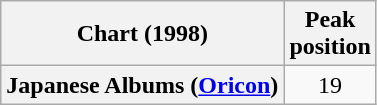<table class="wikitable plainrowheaders" style="text-align:center;" border="1">
<tr>
<th scope="col">Chart (1998)</th>
<th scope="col">Peak<br>position</th>
</tr>
<tr>
<th scope="row">Japanese Albums (<a href='#'>Oricon</a>)</th>
<td>19</td>
</tr>
</table>
